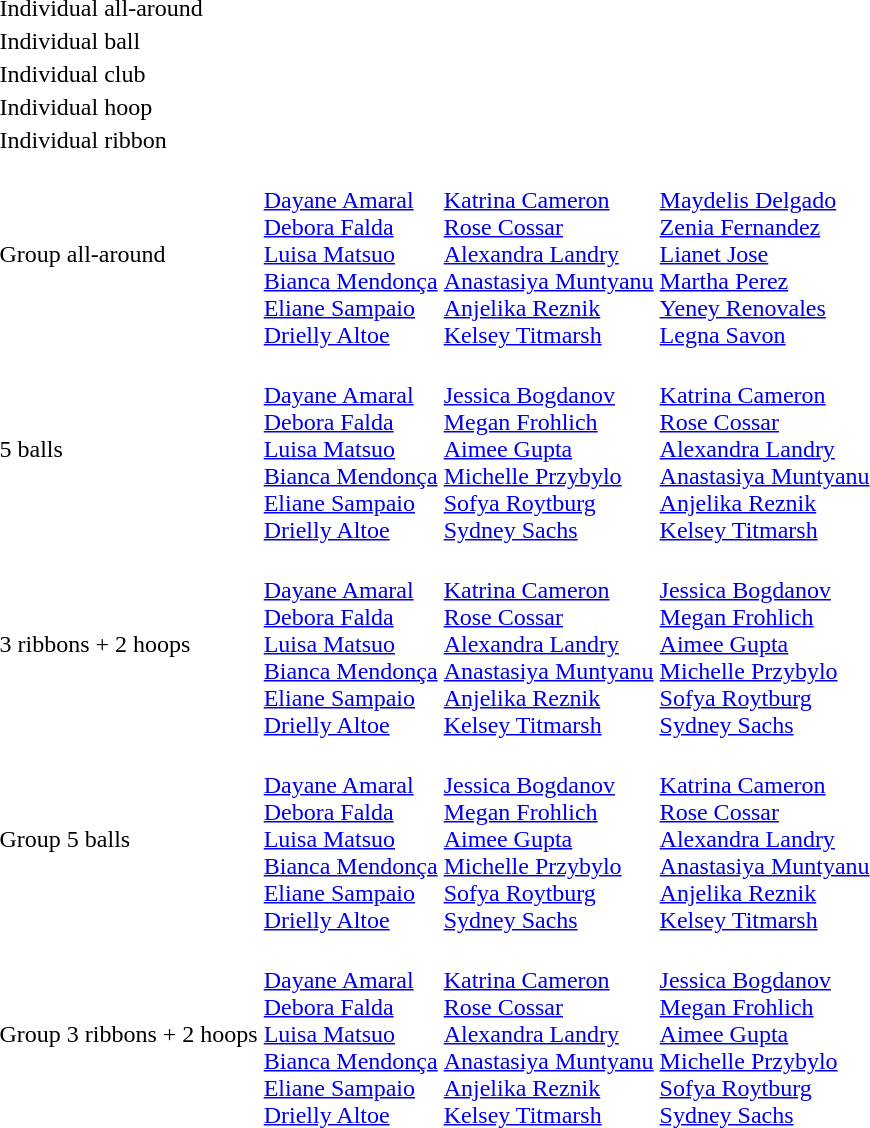<table>
<tr>
<td>Individual all-around<br></td>
<td></td>
<td></td>
<td></td>
</tr>
<tr>
<td>Individual ball <br></td>
<td></td>
<td></td>
<td></td>
</tr>
<tr>
<td>Individual club <br></td>
<td></td>
<td></td>
<td></td>
</tr>
<tr>
<td>Individual hoop <br></td>
<td></td>
<td></td>
<td></td>
</tr>
<tr>
<td>Individual ribbon <br></td>
<td></td>
<td></td>
<td></td>
</tr>
<tr>
<td>Group all-around<br></td>
<td><br><a href='#'>Dayane Amaral</a><br><a href='#'>Debora Falda</a><br><a href='#'>Luisa Matsuo</a><br><a href='#'>Bianca Mendonça</a><br><a href='#'>Eliane Sampaio</a><br><a href='#'>Drielly Altoe</a></td>
<td><br><a href='#'>Katrina Cameron</a><br><a href='#'>Rose Cossar</a><br><a href='#'>Alexandra Landry</a><br><a href='#'>Anastasiya Muntyanu</a><br><a href='#'>Anjelika Reznik</a><br><a href='#'>Kelsey Titmarsh</a></td>
<td><br><a href='#'>Maydelis Delgado</a><br><a href='#'>Zenia Fernandez</a><br><a href='#'>Lianet Jose</a><br><a href='#'>Martha Perez</a><br><a href='#'>Yeney Renovales</a><br><a href='#'>Legna Savon</a></td>
</tr>
<tr>
<td>5 balls <br></td>
<td><br><a href='#'>Dayane Amaral</a><br><a href='#'>Debora Falda</a><br><a href='#'>Luisa Matsuo</a><br><a href='#'>Bianca Mendonça</a><br><a href='#'>Eliane Sampaio</a><br><a href='#'>Drielly Altoe</a></td>
<td><br><a href='#'>Jessica Bogdanov</a><br><a href='#'>Megan Frohlich</a><br><a href='#'>Aimee Gupta</a><br><a href='#'>Michelle Przybylo</a><br><a href='#'>Sofya Roytburg</a><br><a href='#'>Sydney Sachs</a></td>
<td><br><a href='#'>Katrina Cameron</a><br><a href='#'>Rose Cossar</a><br><a href='#'>Alexandra Landry</a><br><a href='#'>Anastasiya Muntyanu</a><br><a href='#'>Anjelika Reznik</a><br><a href='#'>Kelsey Titmarsh</a></td>
</tr>
<tr>
<td>3 ribbons + 2 hoops <br></td>
<td><br><a href='#'>Dayane Amaral</a><br><a href='#'>Debora Falda</a><br><a href='#'>Luisa Matsuo</a><br><a href='#'>Bianca Mendonça</a><br><a href='#'>Eliane Sampaio</a><br><a href='#'>Drielly Altoe</a></td>
<td><br><a href='#'>Katrina Cameron</a><br><a href='#'>Rose Cossar</a><br><a href='#'>Alexandra Landry</a><br><a href='#'>Anastasiya Muntyanu</a><br><a href='#'>Anjelika Reznik</a><br><a href='#'>Kelsey Titmarsh</a></td>
<td><br><a href='#'>Jessica Bogdanov</a><br><a href='#'>Megan Frohlich</a><br><a href='#'>Aimee Gupta</a><br><a href='#'>Michelle Przybylo</a><br><a href='#'>Sofya Roytburg</a><br><a href='#'>Sydney Sachs</a></td>
</tr>
<tr>
<td>Group 5 balls <br></td>
<td><br><a href='#'>Dayane Amaral</a><br><a href='#'>Debora Falda</a><br><a href='#'>Luisa Matsuo</a><br><a href='#'>Bianca Mendonça</a><br><a href='#'>Eliane Sampaio</a><br><a href='#'>Drielly Altoe</a></td>
<td><br><a href='#'>Jessica Bogdanov</a><br><a href='#'>Megan Frohlich</a><br><a href='#'>Aimee Gupta</a><br><a href='#'>Michelle Przybylo</a><br><a href='#'>Sofya Roytburg</a><br><a href='#'>Sydney Sachs</a></td>
<td><br><a href='#'>Katrina Cameron</a><br><a href='#'>Rose Cossar</a><br><a href='#'>Alexandra Landry</a><br><a href='#'>Anastasiya Muntyanu</a><br><a href='#'>Anjelika Reznik</a><br><a href='#'>Kelsey Titmarsh</a></td>
</tr>
<tr>
<td>Group 3 ribbons + 2 hoops <br></td>
<td><br><a href='#'>Dayane Amaral</a><br><a href='#'>Debora Falda</a><br><a href='#'>Luisa Matsuo</a><br><a href='#'>Bianca Mendonça</a><br><a href='#'>Eliane Sampaio</a><br><a href='#'>Drielly Altoe</a></td>
<td><br><a href='#'>Katrina Cameron</a><br><a href='#'>Rose Cossar</a><br><a href='#'>Alexandra Landry</a><br><a href='#'>Anastasiya Muntyanu</a><br><a href='#'>Anjelika Reznik</a><br><a href='#'>Kelsey Titmarsh</a></td>
<td><br><a href='#'>Jessica Bogdanov</a><br><a href='#'>Megan Frohlich</a><br><a href='#'>Aimee Gupta</a><br><a href='#'>Michelle Przybylo</a><br><a href='#'>Sofya Roytburg</a><br><a href='#'>Sydney Sachs</a></td>
</tr>
</table>
